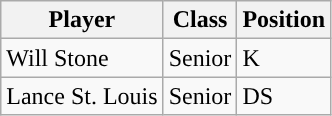<table class="wikitable">
<tr>
<th style="text-align:center; ">Player</th>
<th style="text-align:center; ">Class</th>
<th style="text-align:center; ">Position</th>
</tr>
<tr>
<td>Will Stone</td>
<td>Senior</td>
<td>K</td>
</tr>
<tr>
<td>Lance St. Louis</td>
<td>Senior</td>
<td>DS</td>
</tr>
</table>
